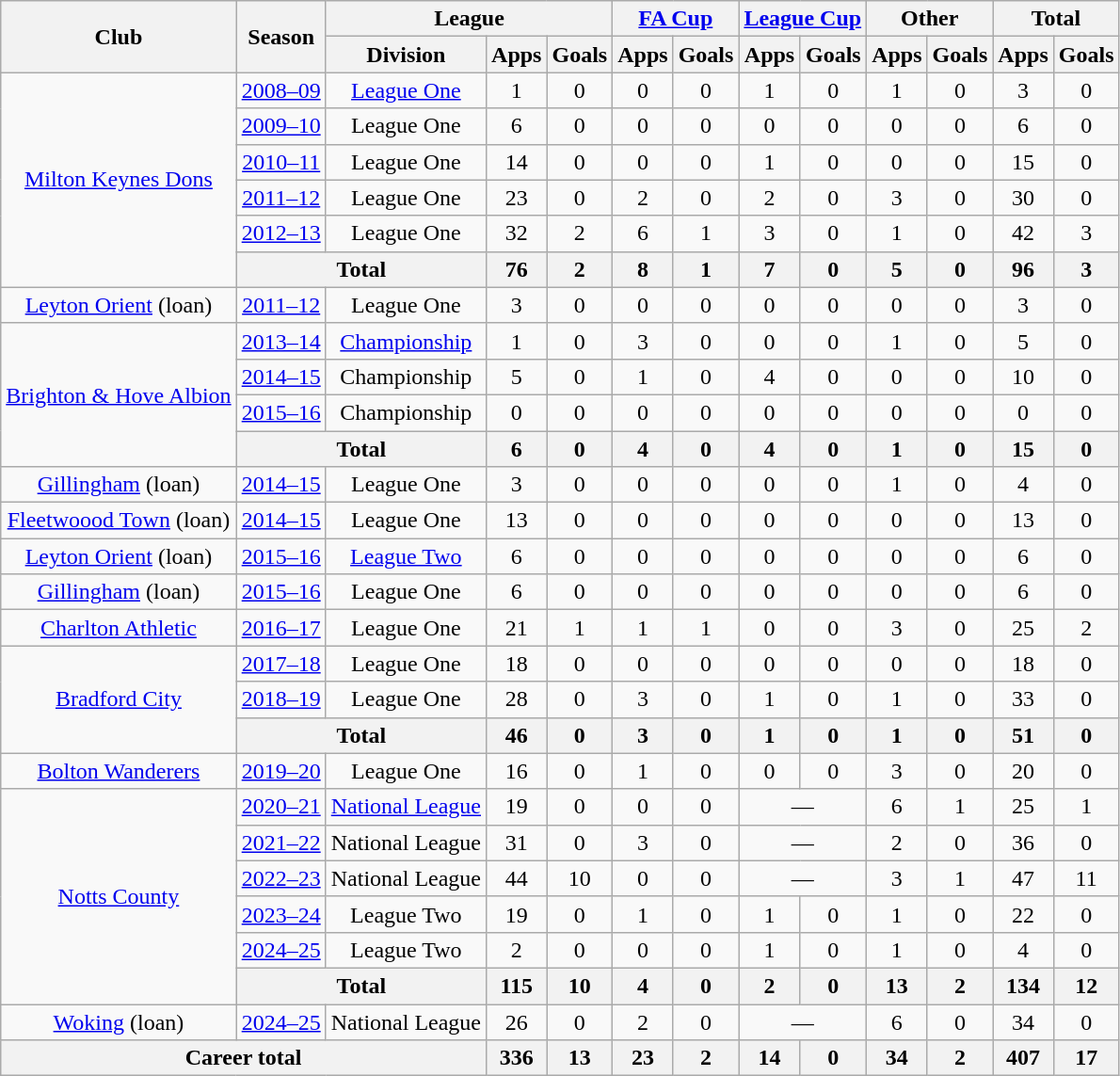<table class="wikitable" style="text-align:center">
<tr>
<th rowspan="2">Club</th>
<th rowspan="2">Season</th>
<th colspan="3">League</th>
<th colspan="2"><a href='#'>FA Cup</a></th>
<th colspan="2"><a href='#'>League Cup</a></th>
<th colspan="2">Other</th>
<th colspan="2">Total</th>
</tr>
<tr>
<th>Division</th>
<th>Apps</th>
<th>Goals</th>
<th>Apps</th>
<th>Goals</th>
<th>Apps</th>
<th>Goals</th>
<th>Apps</th>
<th>Goals</th>
<th>Apps</th>
<th>Goals</th>
</tr>
<tr>
<td rowspan="6"><a href='#'>Milton Keynes Dons</a></td>
<td><a href='#'>2008–09</a></td>
<td><a href='#'>League One</a></td>
<td>1</td>
<td>0</td>
<td>0</td>
<td>0</td>
<td>1</td>
<td>0</td>
<td>1</td>
<td>0</td>
<td>3</td>
<td>0</td>
</tr>
<tr>
<td><a href='#'>2009–10</a></td>
<td>League One</td>
<td>6</td>
<td>0</td>
<td>0</td>
<td>0</td>
<td>0</td>
<td>0</td>
<td>0</td>
<td>0</td>
<td>6</td>
<td>0</td>
</tr>
<tr>
<td><a href='#'>2010–11</a></td>
<td>League One</td>
<td>14</td>
<td>0</td>
<td>0</td>
<td>0</td>
<td>1</td>
<td>0</td>
<td>0</td>
<td>0</td>
<td>15</td>
<td>0</td>
</tr>
<tr>
<td><a href='#'>2011–12</a></td>
<td>League One</td>
<td>23</td>
<td>0</td>
<td>2</td>
<td>0</td>
<td>2</td>
<td>0</td>
<td>3</td>
<td>0</td>
<td>30</td>
<td>0</td>
</tr>
<tr>
<td><a href='#'>2012–13</a></td>
<td>League One</td>
<td>32</td>
<td>2</td>
<td>6</td>
<td>1</td>
<td>3</td>
<td>0</td>
<td>1</td>
<td>0</td>
<td>42</td>
<td>3</td>
</tr>
<tr>
<th colspan="2">Total</th>
<th>76</th>
<th>2</th>
<th>8</th>
<th>1</th>
<th>7</th>
<th>0</th>
<th>5</th>
<th>0</th>
<th>96</th>
<th>3</th>
</tr>
<tr>
<td><a href='#'>Leyton Orient</a> (loan)</td>
<td><a href='#'>2011–12</a></td>
<td>League One</td>
<td>3</td>
<td>0</td>
<td>0</td>
<td>0</td>
<td>0</td>
<td>0</td>
<td>0</td>
<td>0</td>
<td>3</td>
<td>0</td>
</tr>
<tr>
<td rowspan="4"><a href='#'>Brighton & Hove Albion</a></td>
<td><a href='#'>2013–14</a></td>
<td><a href='#'>Championship</a></td>
<td>1</td>
<td>0</td>
<td>3</td>
<td>0</td>
<td>0</td>
<td>0</td>
<td>1</td>
<td>0</td>
<td>5</td>
<td>0</td>
</tr>
<tr>
<td><a href='#'>2014–15</a></td>
<td>Championship</td>
<td>5</td>
<td>0</td>
<td>1</td>
<td>0</td>
<td>4</td>
<td>0</td>
<td>0</td>
<td>0</td>
<td>10</td>
<td>0</td>
</tr>
<tr>
<td><a href='#'>2015–16</a></td>
<td>Championship</td>
<td>0</td>
<td>0</td>
<td>0</td>
<td>0</td>
<td>0</td>
<td>0</td>
<td>0</td>
<td>0</td>
<td>0</td>
<td>0</td>
</tr>
<tr>
<th colspan="2">Total</th>
<th>6</th>
<th>0</th>
<th>4</th>
<th>0</th>
<th>4</th>
<th>0</th>
<th>1</th>
<th>0</th>
<th>15</th>
<th>0</th>
</tr>
<tr>
<td><a href='#'>Gillingham</a> (loan)</td>
<td><a href='#'>2014–15</a></td>
<td>League One</td>
<td>3</td>
<td>0</td>
<td>0</td>
<td>0</td>
<td>0</td>
<td>0</td>
<td>1</td>
<td>0</td>
<td>4</td>
<td>0</td>
</tr>
<tr>
<td><a href='#'>Fleetwoood Town</a> (loan)</td>
<td><a href='#'>2014–15</a></td>
<td>League One</td>
<td>13</td>
<td>0</td>
<td>0</td>
<td>0</td>
<td>0</td>
<td>0</td>
<td>0</td>
<td>0</td>
<td>13</td>
<td>0</td>
</tr>
<tr>
<td><a href='#'>Leyton Orient</a> (loan)</td>
<td><a href='#'>2015–16</a></td>
<td><a href='#'>League Two</a></td>
<td>6</td>
<td>0</td>
<td>0</td>
<td>0</td>
<td>0</td>
<td>0</td>
<td>0</td>
<td>0</td>
<td>6</td>
<td>0</td>
</tr>
<tr>
<td><a href='#'>Gillingham</a> (loan)</td>
<td><a href='#'>2015–16</a></td>
<td>League One</td>
<td>6</td>
<td>0</td>
<td>0</td>
<td>0</td>
<td>0</td>
<td>0</td>
<td>0</td>
<td>0</td>
<td>6</td>
<td>0</td>
</tr>
<tr>
<td><a href='#'>Charlton Athletic</a></td>
<td><a href='#'>2016–17</a></td>
<td>League One</td>
<td>21</td>
<td>1</td>
<td>1</td>
<td>1</td>
<td>0</td>
<td>0</td>
<td>3</td>
<td>0</td>
<td>25</td>
<td>2</td>
</tr>
<tr>
<td rowspan="3" valign="center"><a href='#'>Bradford City</a></td>
<td><a href='#'>2017–18</a></td>
<td>League One</td>
<td>18</td>
<td>0</td>
<td>0</td>
<td>0</td>
<td>0</td>
<td>0</td>
<td>0</td>
<td>0</td>
<td>18</td>
<td>0</td>
</tr>
<tr>
<td><a href='#'>2018–19</a></td>
<td>League One</td>
<td>28</td>
<td>0</td>
<td>3</td>
<td>0</td>
<td>1</td>
<td>0</td>
<td>1</td>
<td>0</td>
<td>33</td>
<td>0</td>
</tr>
<tr>
<th colspan="2">Total</th>
<th>46</th>
<th>0</th>
<th>3</th>
<th>0</th>
<th>1</th>
<th>0</th>
<th>1</th>
<th>0</th>
<th>51</th>
<th>0</th>
</tr>
<tr>
<td><a href='#'>Bolton Wanderers</a></td>
<td><a href='#'>2019–20</a></td>
<td>League One</td>
<td>16</td>
<td>0</td>
<td>1</td>
<td>0</td>
<td>0</td>
<td>0</td>
<td>3</td>
<td>0</td>
<td>20</td>
<td>0</td>
</tr>
<tr>
<td rowspan="6" valign="center"><a href='#'>Notts County</a></td>
<td><a href='#'>2020–21</a></td>
<td><a href='#'>National League</a></td>
<td>19</td>
<td>0</td>
<td>0</td>
<td>0</td>
<td colspan=2>—</td>
<td>6</td>
<td>1</td>
<td>25</td>
<td>1</td>
</tr>
<tr>
<td><a href='#'>2021–22</a></td>
<td>National League</td>
<td>31</td>
<td>0</td>
<td>3</td>
<td>0</td>
<td colspan=2>—</td>
<td>2</td>
<td>0</td>
<td>36</td>
<td>0</td>
</tr>
<tr>
<td><a href='#'>2022–23</a></td>
<td>National League</td>
<td>44</td>
<td>10</td>
<td>0</td>
<td>0</td>
<td colspan=2>—</td>
<td>3</td>
<td>1</td>
<td>47</td>
<td>11</td>
</tr>
<tr>
<td><a href='#'>2023–24</a></td>
<td>League Two</td>
<td>19</td>
<td>0</td>
<td>1</td>
<td>0</td>
<td>1</td>
<td>0</td>
<td>1</td>
<td>0</td>
<td>22</td>
<td>0</td>
</tr>
<tr>
<td><a href='#'>2024–25</a></td>
<td>League Two</td>
<td>2</td>
<td>0</td>
<td>0</td>
<td>0</td>
<td>1</td>
<td>0</td>
<td>1</td>
<td>0</td>
<td>4</td>
<td>0</td>
</tr>
<tr>
<th colspan="2">Total</th>
<th>115</th>
<th>10</th>
<th>4</th>
<th>0</th>
<th>2</th>
<th>0</th>
<th>13</th>
<th>2</th>
<th>134</th>
<th>12</th>
</tr>
<tr>
<td><a href='#'>Woking</a> (loan)</td>
<td><a href='#'>2024–25</a></td>
<td>National League</td>
<td>26</td>
<td>0</td>
<td>2</td>
<td>0</td>
<td colspan=2>—</td>
<td>6</td>
<td>0</td>
<td>34</td>
<td>0</td>
</tr>
<tr>
<th colspan="3">Career total</th>
<th>336</th>
<th>13</th>
<th>23</th>
<th>2</th>
<th>14</th>
<th>0</th>
<th>34</th>
<th>2</th>
<th>407</th>
<th>17</th>
</tr>
</table>
